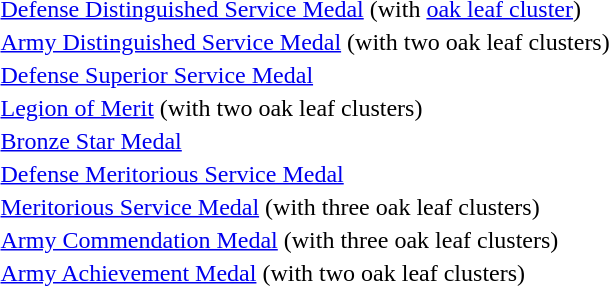<table>
<tr>
<td></td>
<td><a href='#'>Defense Distinguished Service Medal</a> (with <a href='#'>oak leaf cluster</a>)</td>
</tr>
<tr>
<td></td>
<td><a href='#'>Army Distinguished Service Medal</a> (with two oak leaf clusters)</td>
</tr>
<tr>
<td></td>
<td><a href='#'>Defense Superior Service Medal</a></td>
</tr>
<tr>
<td></td>
<td><a href='#'>Legion of Merit</a> (with two oak leaf clusters)</td>
</tr>
<tr>
<td></td>
<td><a href='#'>Bronze Star Medal</a></td>
</tr>
<tr>
<td></td>
<td><a href='#'>Defense Meritorious Service Medal</a></td>
</tr>
<tr>
<td></td>
<td><a href='#'>Meritorious Service Medal</a> (with three oak leaf clusters)</td>
</tr>
<tr>
<td></td>
<td><a href='#'>Army Commendation Medal</a> (with three oak leaf clusters)</td>
</tr>
<tr>
<td></td>
<td><a href='#'>Army Achievement Medal</a> (with two oak leaf clusters)</td>
</tr>
</table>
